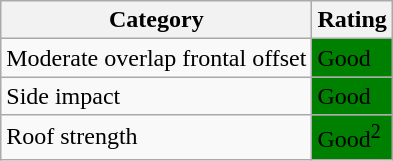<table class="wikitable">
<tr>
<th>Category</th>
<th>Rating</th>
</tr>
<tr>
<td>Moderate overlap frontal offset</td>
<td style="background: green">Good</td>
</tr>
<tr>
<td>Side impact</td>
<td style="background: green">Good</td>
</tr>
<tr>
<td>Roof strength</td>
<td style="background: green">Good<sup>2</sup></td>
</tr>
</table>
